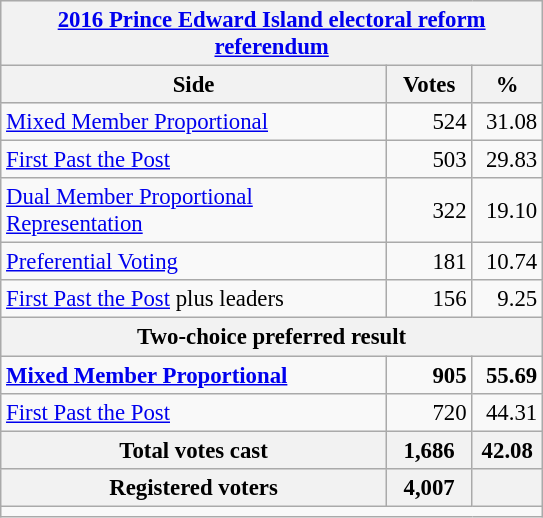<table class="wikitable" style="font-size: 95%; clear:both">
<tr style="background-color:#E9E9E9">
<th colspan=4><a href='#'>2016 Prince Edward Island electoral reform referendum</a></th>
</tr>
<tr style="background-color:#E9E9E9">
<th style="width: 250px">Side</th>
<th style="width: 50px">Votes</th>
<th style="width: 40px">%</th>
</tr>
<tr>
<td><a href='#'>Mixed Member Proportional</a></td>
<td align="right">524</td>
<td align="right">31.08</td>
</tr>
<tr>
<td><a href='#'>First Past the Post</a></td>
<td align="right">503</td>
<td align="right">29.83</td>
</tr>
<tr>
<td><a href='#'>Dual Member Proportional Representation</a></td>
<td align="right">322</td>
<td align="right">19.10</td>
</tr>
<tr>
<td><a href='#'>Preferential Voting</a></td>
<td align="right">181</td>
<td align="right">10.74</td>
</tr>
<tr>
<td><a href='#'>First Past the Post</a> plus leaders</td>
<td align="right">156</td>
<td align="right">9.25</td>
</tr>
<tr style="background-color:#E9E9E9">
<th colspan=4 align="left">Two-choice preferred result</th>
</tr>
<tr>
<td><strong><a href='#'>Mixed Member Proportional</a></strong></td>
<td align="right"><strong>905</strong></td>
<td align="right"><strong>55.69</strong></td>
</tr>
<tr>
<td><a href='#'>First Past the Post</a></td>
<td align="right">720</td>
<td align="right">44.31</td>
</tr>
<tr bgcolor="white">
<th align="center">Total votes cast</th>
<th align="right">1,686</th>
<th align="right">42.08</th>
</tr>
<tr bgcolor="white">
<th align="center">Registered voters</th>
<th align="right">4,007</th>
<th align="right"></th>
</tr>
<tr>
<td colspan=4 style="border-top:1px solid darkgray;"></td>
</tr>
</table>
